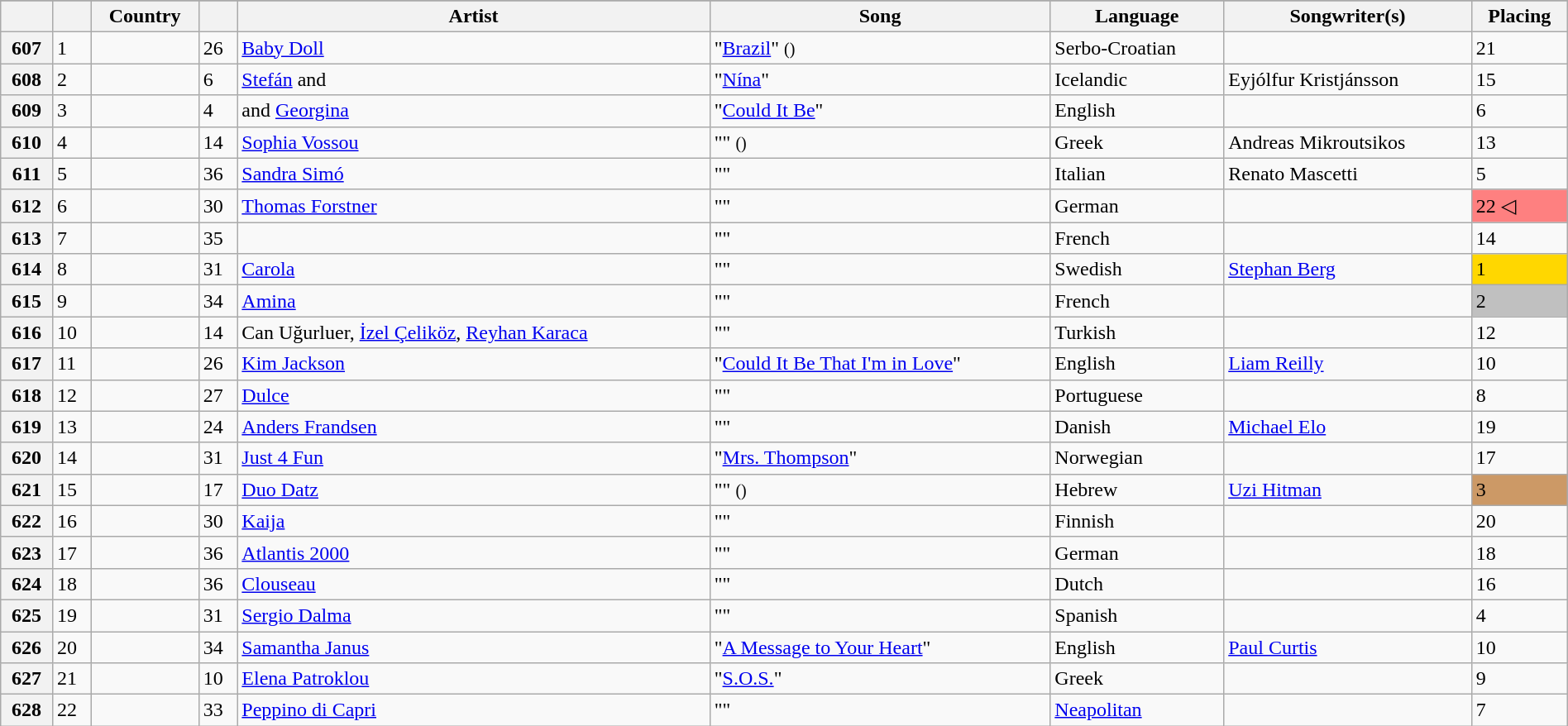<table class="wikitable plainrowheaders" style="width:100%">
<tr>
</tr>
<tr>
<th scope="col"></th>
<th scope="col"></th>
<th scope="col">Country</th>
<th scope="col"></th>
<th scope="col">Artist</th>
<th scope="col">Song</th>
<th scope="col">Language</th>
<th scope="col">Songwriter(s)</th>
<th scope="col">Placing</th>
</tr>
<tr>
<th scope="row">607</th>
<td>1</td>
<td></td>
<td>26</td>
<td><a href='#'>Baby Doll</a></td>
<td>"<a href='#'>Brazil</a>" <small>()</small></td>
<td>Serbo-Croatian</td>
<td></td>
<td>21</td>
</tr>
<tr>
<th scope="row">608</th>
<td>2</td>
<td></td>
<td>6</td>
<td><a href='#'>Stefán</a> and </td>
<td>"<a href='#'>Nína</a>"</td>
<td>Icelandic</td>
<td>Eyjólfur Kristjánsson</td>
<td>15</td>
</tr>
<tr>
<th scope="row">609</th>
<td>3</td>
<td></td>
<td>4</td>
<td> and <a href='#'>Georgina</a></td>
<td>"<a href='#'>Could It Be</a>"</td>
<td>English</td>
<td></td>
<td>6</td>
</tr>
<tr>
<th scope="row">610</th>
<td>4</td>
<td></td>
<td>14</td>
<td><a href='#'>Sophia Vossou</a></td>
<td>"" <small>()</small></td>
<td>Greek</td>
<td>Andreas Mikroutsikos</td>
<td>13</td>
</tr>
<tr>
<th scope="row">611</th>
<td>5</td>
<td></td>
<td>36</td>
<td><a href='#'>Sandra Simó</a></td>
<td>""</td>
<td>Italian</td>
<td>Renato Mascetti</td>
<td>5</td>
</tr>
<tr>
<th scope="row">612</th>
<td>6</td>
<td></td>
<td>30</td>
<td><a href='#'>Thomas Forstner</a></td>
<td>""</td>
<td>German</td>
<td></td>
<td bgcolor="#FE8080">22 ◁</td>
</tr>
<tr>
<th scope="row">613</th>
<td>7</td>
<td></td>
<td>35</td>
<td></td>
<td>""</td>
<td>French</td>
<td></td>
<td>14</td>
</tr>
<tr>
<th scope="row">614</th>
<td>8</td>
<td></td>
<td>31</td>
<td><a href='#'>Carola</a></td>
<td>""</td>
<td>Swedish</td>
<td><a href='#'>Stephan Berg</a></td>
<td bgcolor="gold">1</td>
</tr>
<tr>
<th scope="row">615</th>
<td>9</td>
<td></td>
<td>34</td>
<td><a href='#'>Amina</a></td>
<td>""</td>
<td>French</td>
<td></td>
<td bgcolor="silver">2</td>
</tr>
<tr>
<th scope="row">616</th>
<td>10</td>
<td></td>
<td>14</td>
<td>Can Uğurluer, <a href='#'>İzel Çeliköz</a>, <a href='#'>Reyhan Karaca</a></td>
<td>""</td>
<td>Turkish</td>
<td></td>
<td>12</td>
</tr>
<tr>
<th scope="row">617</th>
<td>11</td>
<td></td>
<td>26</td>
<td><a href='#'>Kim Jackson</a></td>
<td>"<a href='#'>Could It Be That I'm in Love</a>"</td>
<td>English</td>
<td><a href='#'>Liam Reilly</a></td>
<td>10</td>
</tr>
<tr>
<th scope="row">618</th>
<td>12</td>
<td></td>
<td>27</td>
<td><a href='#'>Dulce</a></td>
<td>""</td>
<td>Portuguese</td>
<td></td>
<td>8</td>
</tr>
<tr>
<th scope="row">619</th>
<td>13</td>
<td></td>
<td>24</td>
<td><a href='#'>Anders Frandsen</a></td>
<td>""</td>
<td>Danish</td>
<td><a href='#'>Michael Elo</a></td>
<td>19</td>
</tr>
<tr>
<th scope="row">620</th>
<td>14</td>
<td></td>
<td>31</td>
<td><a href='#'>Just 4 Fun</a></td>
<td>"<a href='#'>Mrs. Thompson</a>"</td>
<td>Norwegian</td>
<td></td>
<td>17</td>
</tr>
<tr>
<th scope="row">621</th>
<td>15</td>
<td></td>
<td>17</td>
<td><a href='#'>Duo Datz</a></td>
<td>"" <small>()</small></td>
<td>Hebrew</td>
<td><a href='#'>Uzi Hitman</a></td>
<td bgcolor="#C96">3</td>
</tr>
<tr>
<th scope="row">622</th>
<td>16</td>
<td></td>
<td>30</td>
<td><a href='#'>Kaija</a></td>
<td>""</td>
<td>Finnish</td>
<td></td>
<td>20</td>
</tr>
<tr>
<th scope="row">623</th>
<td>17</td>
<td></td>
<td>36</td>
<td><a href='#'>Atlantis 2000</a></td>
<td>""</td>
<td>German</td>
<td></td>
<td>18</td>
</tr>
<tr>
<th scope="row">624</th>
<td>18</td>
<td></td>
<td>36</td>
<td><a href='#'>Clouseau</a></td>
<td>""</td>
<td>Dutch</td>
<td></td>
<td>16</td>
</tr>
<tr>
<th scope="row">625</th>
<td>19</td>
<td></td>
<td>31</td>
<td><a href='#'>Sergio Dalma</a></td>
<td>""</td>
<td>Spanish</td>
<td></td>
<td>4</td>
</tr>
<tr>
<th scope="row">626</th>
<td>20</td>
<td></td>
<td>34</td>
<td><a href='#'>Samantha Janus</a></td>
<td>"<a href='#'>A Message to Your Heart</a>"</td>
<td>English</td>
<td><a href='#'>Paul Curtis</a></td>
<td>10</td>
</tr>
<tr>
<th scope="row">627</th>
<td>21</td>
<td></td>
<td>10</td>
<td><a href='#'>Elena Patroklou</a></td>
<td>"<a href='#'>S.O.S.</a>"</td>
<td>Greek</td>
<td></td>
<td>9</td>
</tr>
<tr>
<th scope="row">628</th>
<td>22</td>
<td></td>
<td>33</td>
<td><a href='#'>Peppino di Capri</a></td>
<td>""</td>
<td><a href='#'>Neapolitan</a></td>
<td></td>
<td>7</td>
</tr>
</table>
